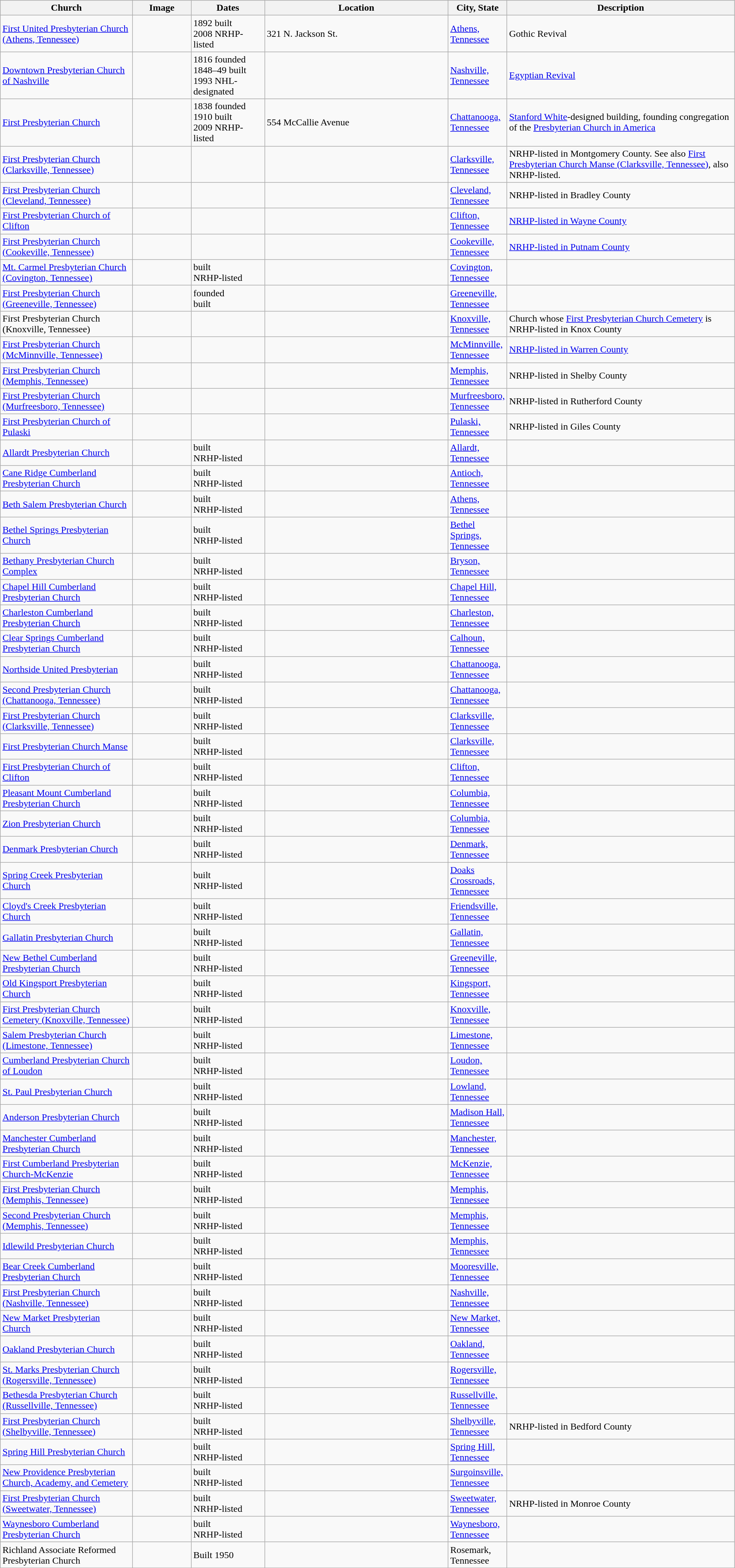<table class="wikitable sortable" style="width:98%">
<tr>
<th width = 18%><strong>Church</strong></th>
<th width = 8% class="unsortable"><strong>Image</strong></th>
<th width = 10%><strong>Dates</strong></th>
<th width = 25%><strong>Location</strong></th>
<th width = 8%><strong>City, State</strong></th>
<th class="unsortable"><strong>Description</strong></th>
</tr>
<tr>
<td><a href='#'>First United Presbyterian Church (Athens, Tennessee)</a></td>
<td></td>
<td>1892 built<br>2008 NRHP-listed</td>
<td>321 N. Jackson St.</td>
<td><a href='#'>Athens, Tennessee</a></td>
<td>Gothic Revival</td>
</tr>
<tr>
<td><a href='#'>Downtown Presbyterian Church of Nashville</a></td>
<td></td>
<td>1816 founded<br> 1848–49 built<br> 1993 NHL-designated</td>
<td></td>
<td><a href='#'>Nashville, Tennessee</a></td>
<td><a href='#'>Egyptian Revival</a></td>
</tr>
<tr>
<td><a href='#'>First Presbyterian Church</a></td>
<td></td>
<td>1838 founded<br>1910 built<br>2009 NRHP-listed</td>
<td>554 McCallie Avenue<br><small></small></td>
<td><a href='#'>Chattanooga, Tennessee</a></td>
<td><a href='#'>Stanford White</a>-designed building, founding congregation of the <a href='#'>Presbyterian Church in America</a></td>
</tr>
<tr>
<td><a href='#'>First Presbyterian Church (Clarksville, Tennessee)</a></td>
<td></td>
<td></td>
<td></td>
<td><a href='#'>Clarksville, Tennessee</a></td>
<td>NRHP-listed in Montgomery County.  See also <a href='#'>First Presbyterian Church Manse (Clarksville, Tennessee)</a>, also NRHP-listed.</td>
</tr>
<tr>
<td><a href='#'>First Presbyterian Church (Cleveland, Tennessee)</a></td>
<td></td>
<td></td>
<td></td>
<td><a href='#'>Cleveland, Tennessee</a></td>
<td>NRHP-listed in Bradley County</td>
</tr>
<tr>
<td><a href='#'>First Presbyterian Church of Clifton</a></td>
<td></td>
<td></td>
<td></td>
<td><a href='#'>Clifton, Tennessee</a></td>
<td><a href='#'>NRHP-listed in Wayne County</a></td>
</tr>
<tr>
<td><a href='#'>First Presbyterian Church (Cookeville, Tennessee)</a></td>
<td></td>
<td></td>
<td></td>
<td><a href='#'>Cookeville, Tennessee</a></td>
<td><a href='#'>NRHP-listed in Putnam County</a></td>
</tr>
<tr>
<td><a href='#'>Mt. Carmel Presbyterian Church (Covington, Tennessee)</a></td>
<td></td>
<td>built<br> NRHP-listed</td>
<td></td>
<td><a href='#'>Covington, Tennessee</a></td>
<td></td>
</tr>
<tr>
<td><a href='#'>First Presbyterian Church (Greeneville, Tennessee)</a></td>
<td></td>
<td>founded<br> built<br></td>
<td></td>
<td><a href='#'>Greeneville, Tennessee</a></td>
<td></td>
</tr>
<tr>
<td>First Presbyterian Church (Knoxville, Tennessee)</td>
<td></td>
<td></td>
<td></td>
<td><a href='#'>Knoxville, Tennessee</a></td>
<td>Church whose <a href='#'>First Presbyterian Church Cemetery</a> is NRHP-listed in Knox County</td>
</tr>
<tr>
<td><a href='#'>First Presbyterian Church (McMinnville, Tennessee)</a></td>
<td></td>
<td></td>
<td></td>
<td><a href='#'>McMinnville, Tennessee</a></td>
<td><a href='#'>NRHP-listed in Warren County</a></td>
</tr>
<tr>
<td><a href='#'>First Presbyterian Church (Memphis, Tennessee)</a></td>
<td></td>
<td></td>
<td></td>
<td><a href='#'>Memphis, Tennessee</a></td>
<td>NRHP-listed in Shelby County</td>
</tr>
<tr>
<td><a href='#'>First Presbyterian Church (Murfreesboro, Tennessee)</a></td>
<td></td>
<td></td>
<td></td>
<td><a href='#'>Murfreesboro, Tennessee</a></td>
<td>NRHP-listed in Rutherford County</td>
</tr>
<tr>
<td><a href='#'>First Presbyterian Church of Pulaski</a></td>
<td></td>
<td></td>
<td></td>
<td><a href='#'>Pulaski, Tennessee</a></td>
<td>NRHP-listed in Giles County</td>
</tr>
<tr>
<td><a href='#'>Allardt Presbyterian Church</a></td>
<td></td>
<td>built<br> NRHP-listed</td>
<td></td>
<td><a href='#'>Allardt, Tennessee</a></td>
<td></td>
</tr>
<tr>
<td><a href='#'>Cane Ridge Cumberland Presbyterian Church</a></td>
<td></td>
<td>built<br> NRHP-listed</td>
<td></td>
<td><a href='#'>Antioch, Tennessee</a></td>
<td></td>
</tr>
<tr>
<td><a href='#'>Beth Salem Presbyterian Church</a></td>
<td></td>
<td>built<br> NRHP-listed</td>
<td></td>
<td><a href='#'>Athens, Tennessee</a></td>
<td></td>
</tr>
<tr>
<td><a href='#'>Bethel Springs Presbyterian Church</a></td>
<td></td>
<td>built<br> NRHP-listed</td>
<td></td>
<td><a href='#'>Bethel Springs, Tennessee</a></td>
<td></td>
</tr>
<tr>
<td><a href='#'>Bethany Presbyterian Church Complex</a></td>
<td></td>
<td>built<br> NRHP-listed</td>
<td></td>
<td><a href='#'>Bryson, Tennessee</a></td>
<td></td>
</tr>
<tr>
<td><a href='#'>Chapel Hill Cumberland Presbyterian Church</a></td>
<td></td>
<td>built<br> NRHP-listed</td>
<td></td>
<td><a href='#'>Chapel Hill, Tennessee</a></td>
<td></td>
</tr>
<tr>
<td><a href='#'>Charleston Cumberland Presbyterian Church</a></td>
<td></td>
<td>built<br> NRHP-listed</td>
<td></td>
<td><a href='#'>Charleston, Tennessee</a></td>
<td></td>
</tr>
<tr>
<td><a href='#'>Clear Springs Cumberland Presbyterian Church</a></td>
<td></td>
<td>built<br> NRHP-listed</td>
<td></td>
<td><a href='#'>Calhoun, Tennessee</a></td>
<td></td>
</tr>
<tr>
<td><a href='#'>Northside United Presbyterian</a></td>
<td></td>
<td>built<br> NRHP-listed</td>
<td></td>
<td><a href='#'>Chattanooga, Tennessee</a></td>
<td></td>
</tr>
<tr>
<td><a href='#'>Second Presbyterian Church (Chattanooga, Tennessee)</a></td>
<td></td>
<td>built<br> NRHP-listed</td>
<td></td>
<td><a href='#'>Chattanooga, Tennessee</a></td>
<td></td>
</tr>
<tr>
<td><a href='#'>First Presbyterian Church (Clarksville, Tennessee)</a></td>
<td></td>
<td>built<br> NRHP-listed</td>
<td></td>
<td><a href='#'>Clarksville, Tennessee</a></td>
<td></td>
</tr>
<tr>
<td><a href='#'>First Presbyterian Church Manse</a></td>
<td></td>
<td>built<br> NRHP-listed</td>
<td></td>
<td><a href='#'>Clarksville, Tennessee</a></td>
<td></td>
</tr>
<tr>
<td><a href='#'>First Presbyterian Church of Clifton</a></td>
<td></td>
<td>built<br> NRHP-listed</td>
<td></td>
<td><a href='#'>Clifton, Tennessee</a></td>
<td></td>
</tr>
<tr>
<td><a href='#'>Pleasant Mount Cumberland Presbyterian Church</a></td>
<td></td>
<td>built<br> NRHP-listed</td>
<td></td>
<td><a href='#'>Columbia, Tennessee</a></td>
<td></td>
</tr>
<tr>
<td><a href='#'>Zion Presbyterian Church</a></td>
<td></td>
<td>built<br> NRHP-listed</td>
<td></td>
<td><a href='#'>Columbia, Tennessee</a></td>
<td></td>
</tr>
<tr>
<td><a href='#'>Denmark Presbyterian Church</a></td>
<td></td>
<td>built<br> NRHP-listed</td>
<td></td>
<td><a href='#'>Denmark, Tennessee</a></td>
<td></td>
</tr>
<tr>
<td><a href='#'>Spring Creek Presbyterian Church</a></td>
<td></td>
<td>built<br> NRHP-listed</td>
<td></td>
<td><a href='#'>Doaks Crossroads, Tennessee</a></td>
<td></td>
</tr>
<tr>
<td><a href='#'>Cloyd's Creek Presbyterian Church</a></td>
<td></td>
<td>built<br> NRHP-listed</td>
<td></td>
<td><a href='#'>Friendsville, Tennessee</a></td>
<td></td>
</tr>
<tr>
<td><a href='#'>Gallatin Presbyterian Church</a></td>
<td></td>
<td>built<br> NRHP-listed</td>
<td></td>
<td><a href='#'>Gallatin, Tennessee</a></td>
<td></td>
</tr>
<tr>
<td><a href='#'>New Bethel Cumberland Presbyterian Church</a></td>
<td></td>
<td>built<br> NRHP-listed</td>
<td></td>
<td><a href='#'>Greeneville, Tennessee</a></td>
<td></td>
</tr>
<tr>
<td><a href='#'>Old Kingsport Presbyterian Church</a></td>
<td></td>
<td>built<br> NRHP-listed</td>
<td></td>
<td><a href='#'>Kingsport, Tennessee</a></td>
<td></td>
</tr>
<tr>
<td><a href='#'>First Presbyterian Church Cemetery (Knoxville, Tennessee)</a></td>
<td></td>
<td>built<br> NRHP-listed</td>
<td></td>
<td><a href='#'>Knoxville, Tennessee</a></td>
<td></td>
</tr>
<tr>
<td><a href='#'>Salem Presbyterian Church (Limestone, Tennessee)</a></td>
<td></td>
<td>built<br> NRHP-listed</td>
<td></td>
<td><a href='#'>Limestone, Tennessee</a></td>
<td></td>
</tr>
<tr>
<td><a href='#'>Cumberland Presbyterian Church of Loudon</a></td>
<td></td>
<td>built<br> NRHP-listed</td>
<td></td>
<td><a href='#'>Loudon, Tennessee</a></td>
<td></td>
</tr>
<tr>
<td><a href='#'>St. Paul Presbyterian Church</a></td>
<td></td>
<td>built<br> NRHP-listed</td>
<td></td>
<td><a href='#'>Lowland, Tennessee</a></td>
<td></td>
</tr>
<tr>
<td><a href='#'>Anderson Presbyterian Church</a></td>
<td></td>
<td>built<br> NRHP-listed</td>
<td></td>
<td><a href='#'>Madison Hall, Tennessee</a></td>
<td></td>
</tr>
<tr>
<td><a href='#'>Manchester Cumberland Presbyterian Church</a></td>
<td></td>
<td>built<br> NRHP-listed</td>
<td></td>
<td><a href='#'>Manchester, Tennessee</a></td>
<td></td>
</tr>
<tr>
<td><a href='#'>First Cumberland Presbyterian Church-McKenzie</a></td>
<td></td>
<td>built<br> NRHP-listed</td>
<td></td>
<td><a href='#'>McKenzie, Tennessee</a></td>
<td></td>
</tr>
<tr>
<td><a href='#'>First Presbyterian Church (Memphis, Tennessee)</a></td>
<td></td>
<td>built<br> NRHP-listed</td>
<td></td>
<td><a href='#'>Memphis, Tennessee</a></td>
<td></td>
</tr>
<tr>
<td><a href='#'>Second Presbyterian Church (Memphis, Tennessee)</a></td>
<td></td>
<td>built<br> NRHP-listed</td>
<td></td>
<td><a href='#'>Memphis, Tennessee</a></td>
<td></td>
</tr>
<tr>
<td><a href='#'>Idlewild Presbyterian Church</a></td>
<td></td>
<td>built<br> NRHP-listed</td>
<td></td>
<td><a href='#'>Memphis, Tennessee</a></td>
<td></td>
</tr>
<tr>
<td><a href='#'>Bear Creek Cumberland Presbyterian Church</a></td>
<td></td>
<td>built<br> NRHP-listed</td>
<td></td>
<td><a href='#'>Mooresville, Tennessee</a></td>
<td></td>
</tr>
<tr>
<td><a href='#'>First Presbyterian Church (Nashville, Tennessee)</a></td>
<td></td>
<td>built<br> NRHP-listed</td>
<td></td>
<td><a href='#'>Nashville, Tennessee</a></td>
<td></td>
</tr>
<tr>
<td><a href='#'>New Market Presbyterian Church</a></td>
<td></td>
<td>built<br> NRHP-listed</td>
<td></td>
<td><a href='#'>New Market, Tennessee</a></td>
<td></td>
</tr>
<tr>
<td><a href='#'>Oakland Presbyterian Church</a></td>
<td></td>
<td>built<br> NRHP-listed</td>
<td></td>
<td><a href='#'>Oakland, Tennessee</a></td>
<td></td>
</tr>
<tr>
<td><a href='#'>St. Marks Presbyterian Church (Rogersville, Tennessee)</a></td>
<td></td>
<td>built<br> NRHP-listed</td>
<td></td>
<td><a href='#'>Rogersville, Tennessee</a></td>
<td></td>
</tr>
<tr>
<td><a href='#'>Bethesda Presbyterian Church (Russellville, Tennessee)</a></td>
<td></td>
<td>built<br> NRHP-listed</td>
<td></td>
<td><a href='#'>Russellville, Tennessee</a></td>
<td></td>
</tr>
<tr>
<td><a href='#'>First Presbyterian Church (Shelbyville, Tennessee)</a></td>
<td></td>
<td>built<br> NRHP-listed</td>
<td></td>
<td><a href='#'>Shelbyville, Tennessee</a></td>
<td>NRHP-listed in Bedford County</td>
</tr>
<tr>
<td><a href='#'>Spring Hill Presbyterian Church</a></td>
<td></td>
<td>built<br> NRHP-listed</td>
<td></td>
<td><a href='#'>Spring Hill, Tennessee</a></td>
<td></td>
</tr>
<tr>
<td><a href='#'>New Providence Presbyterian Church, Academy, and Cemetery</a></td>
<td></td>
<td>built<br> NRHP-listed</td>
<td></td>
<td><a href='#'>Surgoinsville, Tennessee</a></td>
<td></td>
</tr>
<tr>
<td><a href='#'>First Presbyterian Church (Sweetwater, Tennessee)</a></td>
<td></td>
<td>built<br> NRHP-listed</td>
<td></td>
<td><a href='#'>Sweetwater, Tennessee</a></td>
<td>NRHP-listed in Monroe County</td>
</tr>
<tr>
<td><a href='#'>Waynesboro Cumberland Presbyterian Church</a></td>
<td></td>
<td>built<br> NRHP-listed</td>
<td></td>
<td><a href='#'>Waynesboro, Tennessee</a></td>
<td></td>
</tr>
<tr>
<td>Richland Associate Reformed Presbyterian Church</td>
<td></td>
<td>Built 1950</td>
<td></td>
<td>Rosemark, Tennessee</td>
</tr>
</table>
